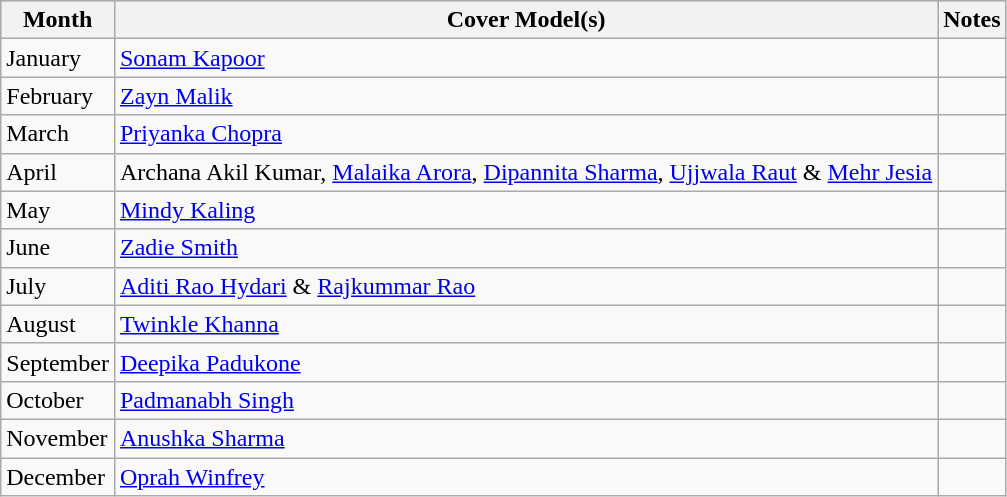<table class="wikitable">
<tr style="background:#ccc; text-align:center;">
<th>Month</th>
<th>Cover Model(s)</th>
<th>Notes</th>
</tr>
<tr>
<td>January</td>
<td><a href='#'>Sonam Kapoor</a></td>
<td></td>
</tr>
<tr>
<td>February</td>
<td><a href='#'>Zayn Malik</a></td>
<td></td>
</tr>
<tr>
<td>March</td>
<td><a href='#'>Priyanka Chopra</a></td>
<td></td>
</tr>
<tr>
<td>April</td>
<td>Archana Akil Kumar, <a href='#'>Malaika Arora</a>, <a href='#'>Dipannita Sharma</a>, <a href='#'>Ujjwala Raut</a> & <a href='#'>Mehr Jesia</a></td>
<td></td>
</tr>
<tr>
<td>May</td>
<td><a href='#'>Mindy Kaling</a></td>
<td></td>
</tr>
<tr>
<td>June</td>
<td><a href='#'>Zadie Smith</a></td>
<td></td>
</tr>
<tr>
<td>July</td>
<td><a href='#'>Aditi Rao Hydari</a> & <a href='#'>Rajkummar Rao</a></td>
<td></td>
</tr>
<tr>
<td>August</td>
<td><a href='#'>Twinkle Khanna</a></td>
<td></td>
</tr>
<tr>
<td>September</td>
<td><a href='#'>Deepika Padukone</a></td>
<td></td>
</tr>
<tr>
<td>October</td>
<td><a href='#'>Padmanabh Singh</a></td>
<td></td>
</tr>
<tr>
<td>November</td>
<td><a href='#'>Anushka Sharma</a></td>
<td></td>
</tr>
<tr>
<td>December</td>
<td><a href='#'>Oprah Winfrey</a></td>
<td></td>
</tr>
</table>
